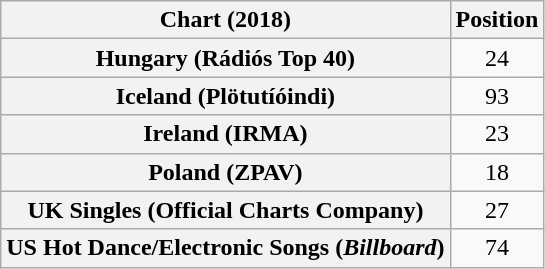<table class="wikitable sortable plainrowheaders" style="text-align:center">
<tr>
<th scope="col">Chart (2018)</th>
<th scope="col">Position</th>
</tr>
<tr>
<th scope="row">Hungary (Rádiós Top 40)</th>
<td>24</td>
</tr>
<tr>
<th scope="row">Iceland (Plötutíóindi)</th>
<td>93</td>
</tr>
<tr>
<th scope="row">Ireland (IRMA)</th>
<td>23</td>
</tr>
<tr>
<th scope="row">Poland (ZPAV)</th>
<td>18</td>
</tr>
<tr>
<th scope="row">UK Singles (Official Charts Company)</th>
<td>27</td>
</tr>
<tr>
<th scope="row">US Hot Dance/Electronic Songs (<em>Billboard</em>)</th>
<td>74</td>
</tr>
</table>
